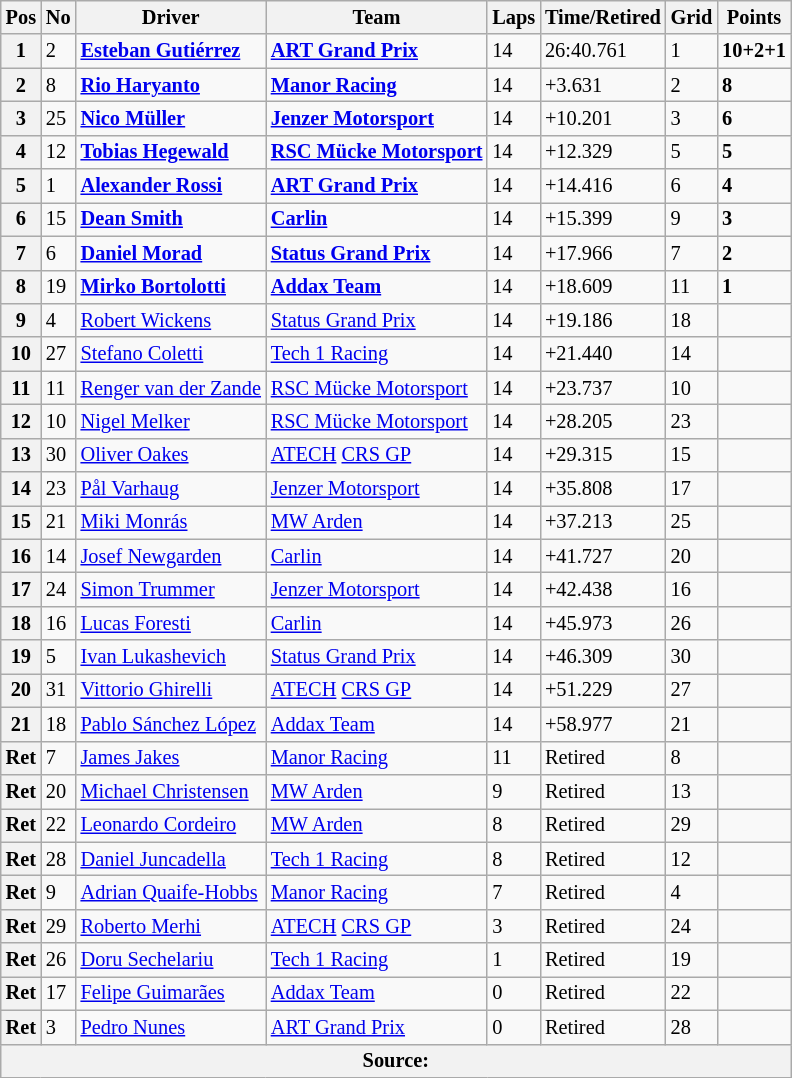<table class="wikitable" style="font-size:85%">
<tr>
<th>Pos</th>
<th>No</th>
<th>Driver</th>
<th>Team</th>
<th>Laps</th>
<th>Time/Retired</th>
<th>Grid</th>
<th>Points</th>
</tr>
<tr>
<th>1</th>
<td>2</td>
<td> <strong><a href='#'>Esteban Gutiérrez</a></strong></td>
<td><strong><a href='#'>ART Grand Prix</a></strong></td>
<td>14</td>
<td>26:40.761</td>
<td>1</td>
<td><strong>10+2+1</strong></td>
</tr>
<tr>
<th>2</th>
<td>8</td>
<td> <strong><a href='#'>Rio Haryanto</a></strong></td>
<td><strong><a href='#'>Manor Racing</a></strong></td>
<td>14</td>
<td>+3.631</td>
<td>2</td>
<td><strong>8</strong></td>
</tr>
<tr>
<th>3</th>
<td>25</td>
<td> <strong><a href='#'>Nico Müller</a></strong></td>
<td><strong><a href='#'>Jenzer Motorsport</a></strong></td>
<td>14</td>
<td>+10.201</td>
<td>3</td>
<td><strong>6</strong></td>
</tr>
<tr>
<th>4</th>
<td>12</td>
<td> <strong><a href='#'>Tobias Hegewald</a></strong></td>
<td><strong><a href='#'>RSC Mücke Motorsport</a></strong></td>
<td>14</td>
<td>+12.329</td>
<td>5</td>
<td><strong>5</strong></td>
</tr>
<tr>
<th>5</th>
<td>1</td>
<td> <strong><a href='#'>Alexander Rossi</a></strong></td>
<td><strong><a href='#'>ART Grand Prix</a></strong></td>
<td>14</td>
<td>+14.416</td>
<td>6</td>
<td><strong>4</strong></td>
</tr>
<tr>
<th>6</th>
<td>15</td>
<td> <strong><a href='#'>Dean Smith</a></strong></td>
<td><strong><a href='#'>Carlin</a></strong></td>
<td>14</td>
<td>+15.399</td>
<td>9</td>
<td><strong>3</strong></td>
</tr>
<tr>
<th>7</th>
<td>6</td>
<td> <strong><a href='#'>Daniel Morad</a></strong></td>
<td><strong><a href='#'>Status Grand Prix</a></strong></td>
<td>14</td>
<td>+17.966</td>
<td>7</td>
<td><strong>2</strong></td>
</tr>
<tr>
<th>8</th>
<td>19</td>
<td> <strong><a href='#'>Mirko Bortolotti</a></strong></td>
<td><strong><a href='#'>Addax Team</a></strong></td>
<td>14</td>
<td>+18.609</td>
<td>11</td>
<td><strong>1</strong></td>
</tr>
<tr>
<th>9</th>
<td>4</td>
<td> <a href='#'>Robert Wickens</a></td>
<td><a href='#'>Status Grand Prix</a></td>
<td>14</td>
<td>+19.186</td>
<td>18</td>
<td></td>
</tr>
<tr>
<th>10</th>
<td>27</td>
<td> <a href='#'>Stefano Coletti</a></td>
<td><a href='#'>Tech 1 Racing</a></td>
<td>14</td>
<td>+21.440</td>
<td>14</td>
<td></td>
</tr>
<tr>
<th>11</th>
<td>11</td>
<td> <a href='#'>Renger van der Zande</a></td>
<td><a href='#'>RSC Mücke Motorsport</a></td>
<td>14</td>
<td>+23.737</td>
<td>10</td>
<td></td>
</tr>
<tr>
<th>12</th>
<td>10</td>
<td> <a href='#'>Nigel Melker</a></td>
<td><a href='#'>RSC Mücke Motorsport</a></td>
<td>14</td>
<td>+28.205</td>
<td>23</td>
<td></td>
</tr>
<tr>
<th>13</th>
<td>30</td>
<td> <a href='#'>Oliver Oakes</a></td>
<td><a href='#'>ATECH</a> <a href='#'>CRS GP</a></td>
<td>14</td>
<td>+29.315</td>
<td>15</td>
<td></td>
</tr>
<tr>
<th>14</th>
<td>23</td>
<td> <a href='#'>Pål Varhaug</a></td>
<td><a href='#'>Jenzer Motorsport</a></td>
<td>14</td>
<td>+35.808</td>
<td>17</td>
<td></td>
</tr>
<tr>
<th>15</th>
<td>21</td>
<td> <a href='#'>Miki Monrás</a></td>
<td><a href='#'>MW Arden</a></td>
<td>14</td>
<td>+37.213</td>
<td>25</td>
<td></td>
</tr>
<tr>
<th>16</th>
<td>14</td>
<td> <a href='#'>Josef Newgarden</a></td>
<td><a href='#'>Carlin</a></td>
<td>14</td>
<td>+41.727</td>
<td>20</td>
<td></td>
</tr>
<tr>
<th>17</th>
<td>24</td>
<td> <a href='#'>Simon Trummer</a></td>
<td><a href='#'>Jenzer Motorsport</a></td>
<td>14</td>
<td>+42.438</td>
<td>16</td>
<td></td>
</tr>
<tr>
<th>18</th>
<td>16</td>
<td> <a href='#'>Lucas Foresti</a></td>
<td><a href='#'>Carlin</a></td>
<td>14</td>
<td>+45.973</td>
<td>26</td>
<td></td>
</tr>
<tr>
<th>19</th>
<td>5</td>
<td> <a href='#'>Ivan Lukashevich</a></td>
<td><a href='#'>Status Grand Prix</a></td>
<td>14</td>
<td>+46.309</td>
<td>30</td>
<td></td>
</tr>
<tr>
<th>20</th>
<td>31</td>
<td> <a href='#'>Vittorio Ghirelli</a></td>
<td><a href='#'>ATECH</a> <a href='#'>CRS GP</a></td>
<td>14</td>
<td>+51.229</td>
<td>27</td>
<td></td>
</tr>
<tr>
<th>21</th>
<td>18</td>
<td> <a href='#'>Pablo Sánchez López</a></td>
<td><a href='#'>Addax Team</a></td>
<td>14</td>
<td>+58.977</td>
<td>21</td>
<td></td>
</tr>
<tr>
<th>Ret</th>
<td>7</td>
<td> <a href='#'>James Jakes</a></td>
<td><a href='#'>Manor Racing</a></td>
<td>11</td>
<td>Retired</td>
<td>8</td>
<td></td>
</tr>
<tr>
<th>Ret</th>
<td>20</td>
<td> <a href='#'>Michael Christensen</a></td>
<td><a href='#'>MW Arden</a></td>
<td>9</td>
<td>Retired</td>
<td>13</td>
<td></td>
</tr>
<tr>
<th>Ret</th>
<td>22</td>
<td> <a href='#'>Leonardo Cordeiro</a></td>
<td><a href='#'>MW Arden</a></td>
<td>8</td>
<td>Retired</td>
<td>29</td>
<td></td>
</tr>
<tr>
<th>Ret</th>
<td>28</td>
<td> <a href='#'>Daniel Juncadella</a></td>
<td><a href='#'>Tech 1 Racing</a></td>
<td>8</td>
<td>Retired</td>
<td>12</td>
<td></td>
</tr>
<tr>
<th>Ret</th>
<td>9</td>
<td> <a href='#'>Adrian Quaife-Hobbs</a></td>
<td><a href='#'>Manor Racing</a></td>
<td>7</td>
<td>Retired</td>
<td>4</td>
<td></td>
</tr>
<tr>
<th>Ret</th>
<td>29</td>
<td> <a href='#'>Roberto Merhi</a></td>
<td><a href='#'>ATECH</a> <a href='#'>CRS GP</a></td>
<td>3</td>
<td>Retired</td>
<td>24</td>
<td></td>
</tr>
<tr>
<th>Ret</th>
<td>26</td>
<td> <a href='#'>Doru Sechelariu</a></td>
<td><a href='#'>Tech 1 Racing</a></td>
<td>1</td>
<td>Retired</td>
<td>19</td>
<td></td>
</tr>
<tr>
<th>Ret</th>
<td>17</td>
<td> <a href='#'>Felipe Guimarães</a></td>
<td><a href='#'>Addax Team</a></td>
<td>0</td>
<td>Retired</td>
<td>22</td>
<td></td>
</tr>
<tr>
<th>Ret</th>
<td>3</td>
<td> <a href='#'>Pedro Nunes</a></td>
<td><a href='#'>ART Grand Prix</a></td>
<td>0</td>
<td>Retired</td>
<td>28</td>
<td></td>
</tr>
<tr>
<th colspan="8">Source:</th>
</tr>
</table>
